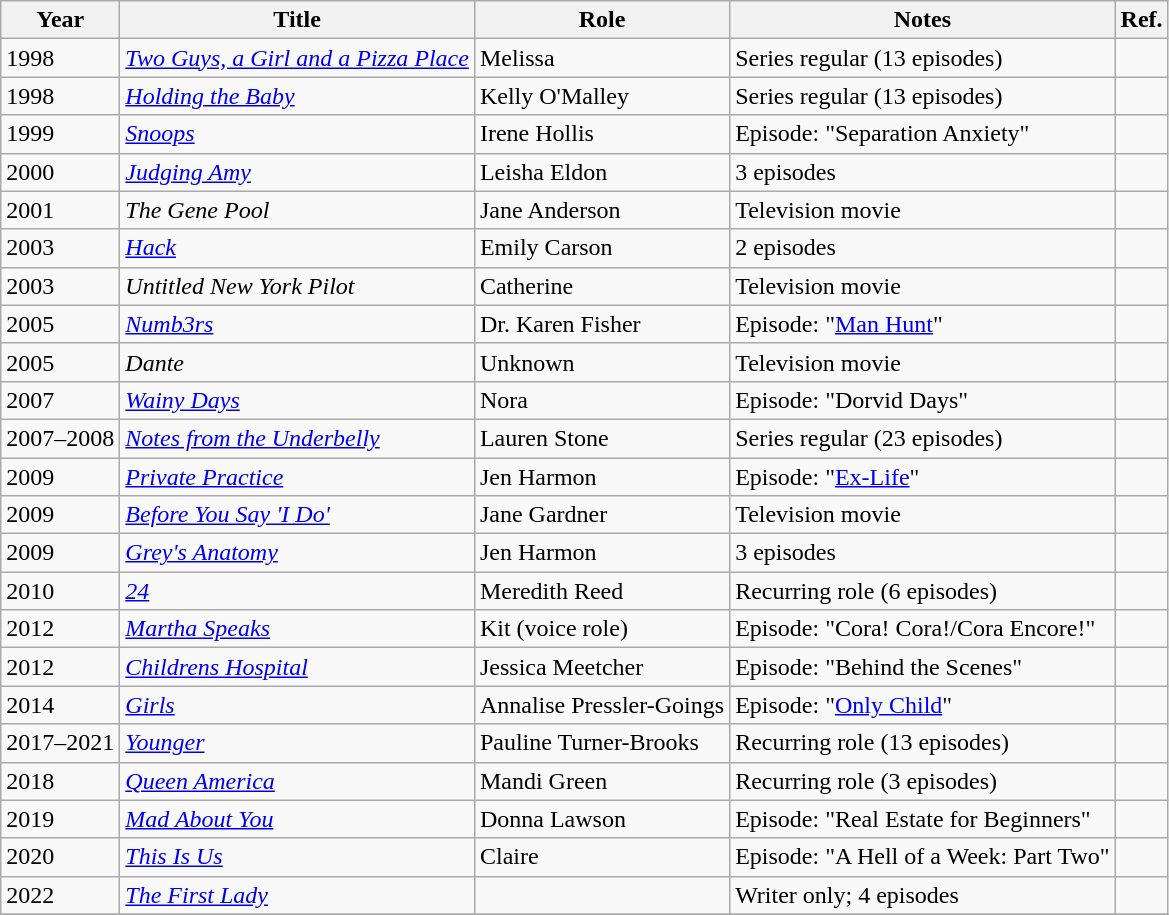<table class="wikitable sortable">
<tr>
<th>Year</th>
<th>Title</th>
<th>Role</th>
<th class=unsortable>Notes</th>
<th class=unsortable>Ref.</th>
</tr>
<tr>
<td>1998</td>
<td><em><a href='#'>Two Guys, a Girl and a Pizza Place</a></em></td>
<td>Melissa</td>
<td>Series regular (13 episodes)</td>
<td></td>
</tr>
<tr>
<td>1998</td>
<td><em><a href='#'>Holding the Baby</a></em></td>
<td>Kelly O'Malley</td>
<td>Series regular (13 episodes)</td>
<td></td>
</tr>
<tr>
<td>1999</td>
<td><em><a href='#'>Snoops</a></em></td>
<td>Irene Hollis</td>
<td>Episode: "Separation Anxiety"</td>
<td></td>
</tr>
<tr>
<td>2000</td>
<td><em><a href='#'>Judging Amy</a></em></td>
<td>Leisha Eldon</td>
<td>3 episodes</td>
<td></td>
</tr>
<tr>
<td>2001</td>
<td><em>The Gene Pool</em></td>
<td>Jane Anderson</td>
<td>Television movie</td>
<td></td>
</tr>
<tr>
<td>2003</td>
<td><em><a href='#'>Hack</a></em></td>
<td>Emily Carson</td>
<td>2 episodes</td>
<td></td>
</tr>
<tr>
<td>2003</td>
<td><em>Untitled New York Pilot</em></td>
<td>Catherine</td>
<td>Television movie</td>
<td></td>
</tr>
<tr>
<td>2005</td>
<td><em><a href='#'>Numb3rs</a></em></td>
<td>Dr. Karen Fisher</td>
<td>Episode: "<a href='#'>Man Hunt</a>"</td>
<td></td>
</tr>
<tr>
<td>2005</td>
<td><em>Dante</em></td>
<td>Unknown</td>
<td>Television movie</td>
<td></td>
</tr>
<tr>
<td>2007</td>
<td><em><a href='#'>Wainy Days</a></em></td>
<td>Nora</td>
<td>Episode: "Dorvid Days"</td>
<td></td>
</tr>
<tr>
<td>2007–2008</td>
<td><em><a href='#'>Notes from the Underbelly</a></em></td>
<td>Lauren Stone</td>
<td>Series regular (23 episodes)</td>
<td></td>
</tr>
<tr>
<td>2009</td>
<td><em><a href='#'>Private Practice</a></em></td>
<td>Jen Harmon</td>
<td>Episode: "<a href='#'>Ex-Life</a>"</td>
<td></td>
</tr>
<tr>
<td>2009</td>
<td><em><a href='#'>Before You Say 'I Do'</a></em></td>
<td>Jane Gardner</td>
<td>Television movie</td>
<td></td>
</tr>
<tr>
<td>2009</td>
<td><em><a href='#'>Grey's Anatomy</a></em></td>
<td>Jen Harmon</td>
<td>3 episodes</td>
<td></td>
</tr>
<tr>
<td>2010</td>
<td><em><a href='#'>24</a></em></td>
<td>Meredith Reed</td>
<td>Recurring role (6 episodes)</td>
<td></td>
</tr>
<tr>
<td>2012</td>
<td><em><a href='#'>Martha Speaks</a></em></td>
<td>Kit (voice role)</td>
<td>Episode: "Cora! Cora!/Cora Encore!"</td>
<td></td>
</tr>
<tr>
<td>2012</td>
<td><em><a href='#'>Childrens Hospital</a></em></td>
<td>Jessica Meetcher</td>
<td>Episode: "Behind the Scenes"</td>
<td></td>
</tr>
<tr>
<td>2014</td>
<td><em><a href='#'>Girls</a></em></td>
<td>Annalise Pressler-Goings</td>
<td>Episode: "<a href='#'>Only Child</a>"</td>
<td></td>
</tr>
<tr>
<td>2017–2021</td>
<td><em><a href='#'>Younger</a></em></td>
<td>Pauline Turner-Brooks</td>
<td>Recurring role (13 episodes)</td>
<td></td>
</tr>
<tr>
<td>2018</td>
<td><em><a href='#'>Queen America</a></em></td>
<td>Mandi Green</td>
<td>Recurring role (3 episodes)</td>
<td></td>
</tr>
<tr>
<td>2019</td>
<td><em><a href='#'>Mad About You</a></em></td>
<td>Donna Lawson</td>
<td>Episode: "Real Estate for Beginners"</td>
<td></td>
</tr>
<tr>
<td>2020</td>
<td><em><a href='#'>This Is Us</a></em></td>
<td>Claire</td>
<td>Episode: "A Hell of a Week: Part Two"</td>
<td></td>
</tr>
<tr>
<td>2022</td>
<td><em><a href='#'>The First Lady</a></em></td>
<td></td>
<td>Writer only; 4 episodes</td>
<td></td>
</tr>
<tr>
</tr>
</table>
